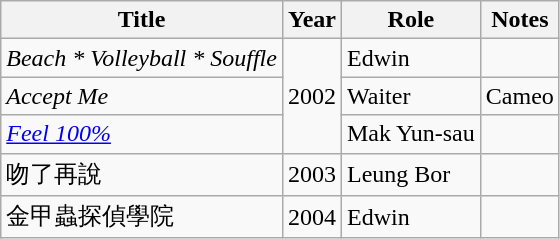<table class="wikitable plainrowheaders sortable">
<tr>
<th scope="col">Title</th>
<th scope="col">Year</th>
<th scope="col">Role</th>
<th scope="col" class="unsortable">Notes</th>
</tr>
<tr>
<td><em>Beach * Volleyball * Souffle</em></td>
<td rowspan="3">2002</td>
<td>Edwin</td>
<td></td>
</tr>
<tr>
<td><em>Accept Me</em></td>
<td>Waiter</td>
<td>Cameo</td>
</tr>
<tr>
<td><em><a href='#'>Feel 100%</a></em></td>
<td>Mak Yun-sau</td>
<td></td>
</tr>
<tr>
<td>吻了再說</td>
<td>2003</td>
<td>Leung Bor</td>
<td></td>
</tr>
<tr>
<td>金甲蟲探偵學院</td>
<td>2004</td>
<td>Edwin</td>
<td></td>
</tr>
</table>
